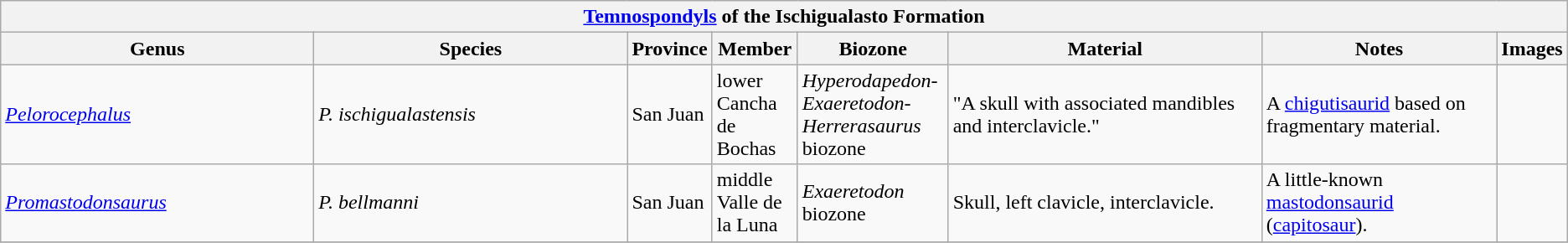<table class="wikitable" align="center">
<tr>
<th colspan="8" align="center"><a href='#'>Temnospondyls</a> of the Ischigualasto Formation</th>
</tr>
<tr>
<th width="20%">Genus</th>
<th width="20%">Species</th>
<th>Province</th>
<th>Member</th>
<th>Biozone</th>
<th width="20%">Material</th>
<th width="15%">Notes</th>
<th>Images</th>
</tr>
<tr>
<td><em><a href='#'>Pelorocephalus</a></em></td>
<td><em>P. ischigualastensis</em></td>
<td>San Juan</td>
<td>lower Cancha de Bochas</td>
<td><em>Hyperodapedon</em>-<em>Exaeretodon</em>-<em>Herrerasaurus</em> biozone</td>
<td>"A skull with associated mandibles and interclavicle."</td>
<td>A <a href='#'>chigutisaurid</a> based on fragmentary material.</td>
<td></td>
</tr>
<tr>
<td><em><a href='#'>Promastodonsaurus</a></em></td>
<td><em>P. bellmanni</em></td>
<td>San Juan</td>
<td>middle Valle de la Luna</td>
<td><em>Exaeretodon</em> biozone</td>
<td>Skull, left clavicle, interclavicle.</td>
<td>A little-known <a href='#'>mastodonsaurid</a> (<a href='#'>capitosaur</a>).</td>
<td></td>
</tr>
<tr>
</tr>
</table>
